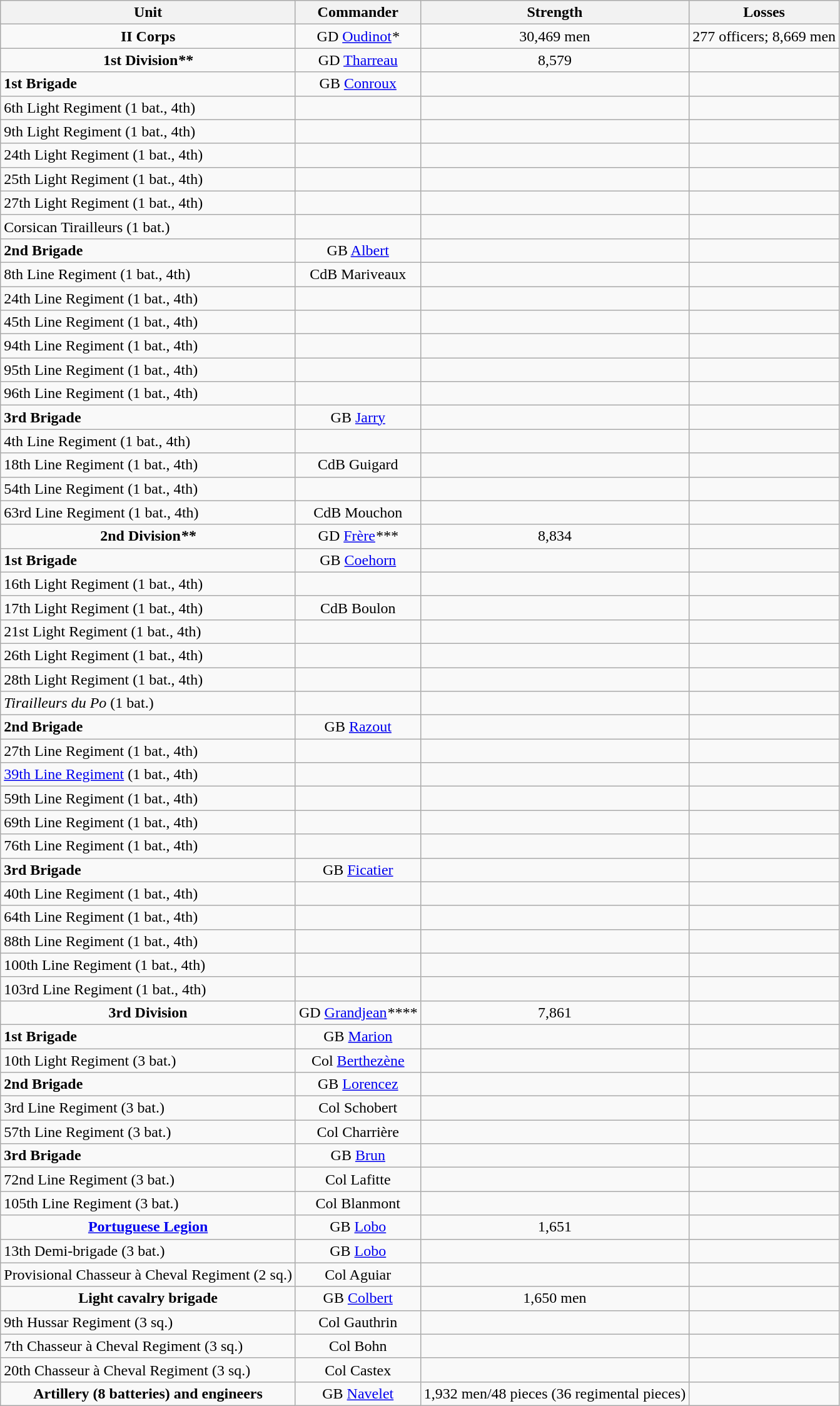<table class="wikitable">
<tr>
<th>Unit</th>
<th>Commander</th>
<th>Strength</th>
<th>Losses</th>
</tr>
<tr>
<th style="background:#f9f9f9;">II Corps</th>
<td style="text-align:center;">GD <a href='#'>Oudinot</a><em>*</em></td>
<td style="text-align:center;">30,469 men</td>
<td style="text-align:center;">277 officers; 8,669 men</td>
</tr>
<tr>
<th style="background:#f9f9f9;">1st Division<em>**</em></th>
<td style="text-align:center;">GD <a href='#'>Tharreau</a></td>
<td style="text-align:center;">8,579</td>
<td style="text-align:center;"></td>
</tr>
<tr>
<td><strong>1st Brigade</strong></td>
<td style="text-align:center;">GB <a href='#'>Conroux</a></td>
<td style="text-align:center;"></td>
<td style="text-align:center;"></td>
</tr>
<tr>
<td>6th Light Regiment (1 bat., 4th)</td>
<td style="text-align:center;"></td>
<td style="text-align:center;"></td>
<td style="text-align:center;"></td>
</tr>
<tr>
<td>9th Light Regiment (1 bat., 4th)</td>
<td style="text-align:center;"></td>
<td style="text-align:center;"></td>
<td style="text-align:center;"></td>
</tr>
<tr>
<td>24th Light Regiment (1 bat., 4th)</td>
<td style="text-align:center;"></td>
<td style="text-align:center;"></td>
<td style="text-align:center;"></td>
</tr>
<tr>
<td>25th Light Regiment (1 bat., 4th)</td>
<td style="text-align:center;"></td>
<td style="text-align:center;"></td>
<td style="text-align:center;"></td>
</tr>
<tr>
<td>27th Light Regiment (1 bat., 4th)</td>
<td style="text-align:center;"></td>
<td style="text-align:center;"></td>
<td style="text-align:center;"></td>
</tr>
<tr>
<td>Corsican Tirailleurs (1 bat.)</td>
<td style="text-align:center;"></td>
<td style="text-align:center;"></td>
<td style="text-align:center;"></td>
</tr>
<tr>
<td><strong>2nd Brigade</strong></td>
<td style="text-align:center;">GB <a href='#'>Albert</a></td>
<td style="text-align:center;"></td>
<td style="text-align:center;"></td>
</tr>
<tr>
<td>8th Line Regiment (1 bat., 4th)</td>
<td style="text-align:center;">CdB Mariveaux</td>
<td style="text-align:center;"></td>
<td style="text-align:center;"></td>
</tr>
<tr>
<td>24th Line Regiment (1 bat., 4th)</td>
<td style="text-align:center;"></td>
<td style="text-align:center;"></td>
<td style="text-align:center;"></td>
</tr>
<tr>
<td>45th Line Regiment (1 bat., 4th)</td>
<td style="text-align:center;"></td>
<td style="text-align:center;"></td>
<td style="text-align:center;"></td>
</tr>
<tr>
<td>94th Line Regiment (1 bat., 4th)</td>
<td style="text-align:center;"></td>
<td style="text-align:center;"></td>
<td style="text-align:center;"></td>
</tr>
<tr>
<td>95th Line Regiment (1 bat., 4th)</td>
<td style="text-align:center;"></td>
<td style="text-align:center;"></td>
<td style="text-align:center;"></td>
</tr>
<tr>
<td>96th Line Regiment (1 bat., 4th)</td>
<td style="text-align:center;"></td>
<td style="text-align:center;"></td>
<td style="text-align:center;"></td>
</tr>
<tr>
<td><strong>3rd Brigade</strong></td>
<td style="text-align:center;">GB <a href='#'>Jarry</a></td>
<td style="text-align:center;"></td>
<td style="text-align:center;"></td>
</tr>
<tr>
<td>4th Line Regiment (1 bat., 4th)</td>
<td style="text-align:center;"></td>
<td style="text-align:center;"></td>
<td style="text-align:center;"></td>
</tr>
<tr>
<td>18th Line Regiment (1 bat., 4th)</td>
<td style="text-align:center;">CdB Guigard</td>
<td style="text-align:center;"></td>
<td style="text-align:center;"></td>
</tr>
<tr>
<td>54th Line Regiment (1 bat., 4th)</td>
<td style="text-align:center;"></td>
<td style="text-align:center;"></td>
<td style="text-align:center;"></td>
</tr>
<tr>
<td>63rd Line Regiment (1 bat., 4th)</td>
<td style="text-align:center;">CdB Mouchon</td>
<td style="text-align:center;"></td>
<td style="text-align:center;"></td>
</tr>
<tr>
<th style="background:#f9f9f9;">2nd Division<em>**</em></th>
<td style="text-align:center;">GD <a href='#'>Frère</a><em>***</em></td>
<td style="text-align:center;">8,834</td>
<td style="text-align:center;"></td>
</tr>
<tr>
<td><strong>1st Brigade</strong></td>
<td style="text-align:center;">GB <a href='#'>Coehorn</a></td>
<td style="text-align:center;"></td>
<td style="text-align:center;"></td>
</tr>
<tr>
<td>16th Light Regiment (1 bat., 4th)</td>
<td style="text-align:center;"></td>
<td style="text-align:center;"></td>
<td style="text-align:center;"></td>
</tr>
<tr>
<td>17th Light Regiment (1 bat., 4th)</td>
<td style="text-align:center;">CdB Boulon</td>
<td style="text-align:center;"></td>
<td style="text-align:center;"></td>
</tr>
<tr>
<td>21st Light Regiment (1 bat., 4th)</td>
<td style="text-align:center;"></td>
<td style="text-align:center;"></td>
<td style="text-align:center;"></td>
</tr>
<tr>
<td>26th Light Regiment (1 bat., 4th)</td>
<td style="text-align:center;"></td>
<td style="text-align:center;"></td>
<td style="text-align:center;"></td>
</tr>
<tr>
<td>28th Light Regiment (1 bat., 4th)</td>
<td style="text-align:center;"></td>
<td style="text-align:center;"></td>
<td style="text-align:center;"></td>
</tr>
<tr>
<td><em>Tirailleurs du Po</em> (1 bat.)</td>
<td style="text-align:center;"></td>
<td style="text-align:center;"></td>
<td style="text-align:center;"></td>
</tr>
<tr>
<td><strong>2nd Brigade</strong></td>
<td style="text-align:center;">GB <a href='#'>Razout</a></td>
<td style="text-align:center;"></td>
<td style="text-align:center;"></td>
</tr>
<tr>
<td>27th Line Regiment (1 bat., 4th)</td>
<td style="text-align:center;"></td>
<td style="text-align:center;"></td>
<td style="text-align:center;"></td>
</tr>
<tr>
<td><a href='#'>39th Line Regiment</a> (1 bat., 4th)</td>
<td style="text-align:center;"></td>
<td style="text-align:center;"></td>
<td style="text-align:center;"></td>
</tr>
<tr>
<td>59th Line Regiment (1 bat., 4th)</td>
<td style="text-align:center;"></td>
<td style="text-align:center;"></td>
<td style="text-align:center;"></td>
</tr>
<tr>
<td>69th Line Regiment (1 bat., 4th)</td>
<td style="text-align:center;"></td>
<td style="text-align:center;"></td>
<td style="text-align:center;"></td>
</tr>
<tr>
<td>76th Line Regiment (1 bat., 4th)</td>
<td style="text-align:center;"></td>
<td style="text-align:center;"></td>
<td style="text-align:center;"></td>
</tr>
<tr>
<td><strong>3rd Brigade</strong></td>
<td style="text-align:center;">GB <a href='#'>Ficatier</a></td>
<td style="text-align:center;"></td>
<td style="text-align:center;"></td>
</tr>
<tr>
<td>40th Line Regiment (1 bat., 4th)</td>
<td style="text-align:center;"></td>
<td style="text-align:center;"></td>
<td style="text-align:center;"></td>
</tr>
<tr>
<td>64th Line Regiment (1 bat., 4th)</td>
<td style="text-align:center;"></td>
<td style="text-align:center;"></td>
<td style="text-align:center;"></td>
</tr>
<tr>
<td>88th Line Regiment (1 bat., 4th)</td>
<td style="text-align:center;"></td>
<td style="text-align:center;"></td>
<td style="text-align:center;"></td>
</tr>
<tr>
<td>100th Line Regiment (1 bat., 4th)</td>
<td style="text-align:center;"></td>
<td style="text-align:center;"></td>
<td style="text-align:center;"></td>
</tr>
<tr>
<td>103rd Line Regiment (1 bat., 4th)</td>
<td style="text-align:center;"></td>
<td style="text-align:center;"></td>
<td style="text-align:center;"></td>
</tr>
<tr>
<th style="background:#f9f9f9;">3rd Division</th>
<td style="text-align:center;">GD <a href='#'>Grandjean</a><em>****</em></td>
<td style="text-align:center;">7,861</td>
<td style="text-align:center;"></td>
</tr>
<tr>
<td><strong>1st Brigade</strong></td>
<td style="text-align:center;">GB <a href='#'>Marion</a></td>
<td style="text-align:center;"></td>
<td style="text-align:center;"></td>
</tr>
<tr>
<td>10th Light Regiment (3 bat.)</td>
<td style="text-align:center;">Col <a href='#'>Berthezène</a></td>
<td style="text-align:center;"></td>
<td style="text-align:center;"></td>
</tr>
<tr>
<td><strong>2nd Brigade</strong></td>
<td style="text-align:center;">GB <a href='#'>Lorencez</a></td>
<td style="text-align:center;"></td>
<td style="text-align:center;"></td>
</tr>
<tr>
<td>3rd Line Regiment (3 bat.)</td>
<td style="text-align:center;">Col Schobert</td>
<td style="text-align:center;"></td>
<td style="text-align:center;"></td>
</tr>
<tr>
<td>57th Line Regiment (3 bat.)</td>
<td style="text-align:center;">Col Charrière</td>
<td style="text-align:center;"></td>
<td style="text-align:center;"></td>
</tr>
<tr>
<td><strong>3rd Brigade</strong></td>
<td style="text-align:center;">GB <a href='#'>Brun</a></td>
<td style="text-align:center;"></td>
<td style="text-align:center;"></td>
</tr>
<tr>
<td>72nd Line Regiment (3 bat.)</td>
<td style="text-align:center;">Col Lafitte</td>
<td style="text-align:center;"></td>
<td style="text-align:center;"></td>
</tr>
<tr>
<td>105th Line Regiment (3 bat.)</td>
<td style="text-align:center;">Col Blanmont</td>
<td style="text-align:center;"></td>
<td style="text-align:center;"></td>
</tr>
<tr>
<th style="background:#f9f9f9;"><a href='#'>Portuguese Legion</a></th>
<td style="text-align:center;">GB <a href='#'>Lobo</a></td>
<td style="text-align:center;">1,651</td>
<td style="text-align:center;"></td>
</tr>
<tr>
<td>13th Demi-brigade (3 bat.)</td>
<td style="text-align:center;">GB <a href='#'>Lobo</a></td>
<td style="text-align:center;"></td>
<td style="text-align:center;"></td>
</tr>
<tr>
<td>Provisional Chasseur à Cheval Regiment (2 sq.)</td>
<td style="text-align:center;">Col Aguiar</td>
<td style="text-align:center;"></td>
<td style="text-align:center;"></td>
</tr>
<tr>
<th style="background:#f9f9f9;">Light cavalry brigade</th>
<td style="text-align:center;">GB <a href='#'>Colbert</a></td>
<td style="text-align:center;">1,650 men</td>
<td style="text-align:center;"></td>
</tr>
<tr>
<td>9th Hussar Regiment (3 sq.)</td>
<td style="text-align:center;">Col Gauthrin</td>
<td style="text-align:center;"></td>
<td style="text-align:center;"></td>
</tr>
<tr>
<td>7th Chasseur à Cheval Regiment (3 sq.)</td>
<td style="text-align:center;">Col Bohn</td>
<td style="text-align:center;"></td>
<td style="text-align:center;"></td>
</tr>
<tr>
<td>20th Chasseur à Cheval Regiment (3 sq.)</td>
<td style="text-align:center;">Col Castex</td>
<td style="text-align:center;"></td>
<td style="text-align:center;"></td>
</tr>
<tr>
<th style="background:#f9f9f9;">Artillery (8 batteries) and engineers</th>
<td style="text-align:center;">GB <a href='#'>Navelet</a></td>
<td style="text-align:center;">1,932 men/48 pieces (36 regimental pieces)</td>
<td style="text-align:center;"></td>
</tr>
</table>
